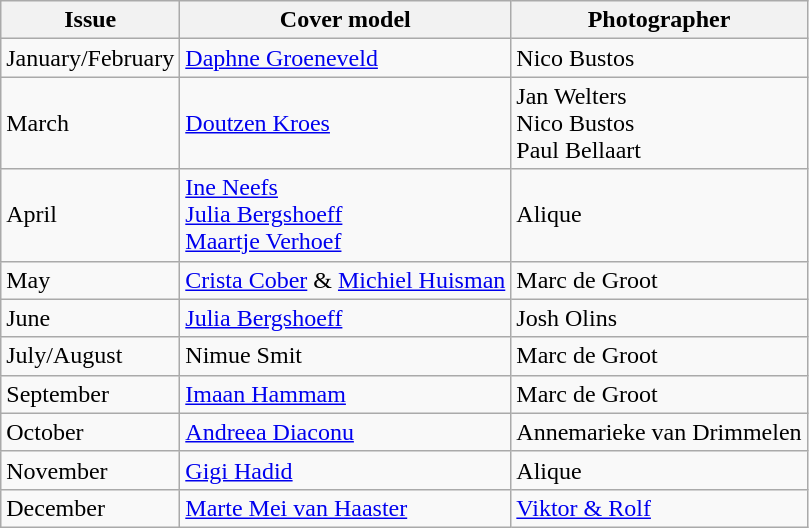<table class="sortable wikitable">
<tr>
<th>Issue</th>
<th>Cover model</th>
<th>Photographer</th>
</tr>
<tr>
<td>January/February</td>
<td><a href='#'>Daphne Groeneveld</a></td>
<td>Nico Bustos</td>
</tr>
<tr>
<td>March</td>
<td><a href='#'>Doutzen Kroes</a></td>
<td>Jan Welters <br> Nico Bustos <br> Paul Bellaart</td>
</tr>
<tr>
<td>April</td>
<td><a href='#'>Ine Neefs</a><br><a href='#'>Julia Bergshoeff</a><br><a href='#'>Maartje Verhoef</a></td>
<td>Alique</td>
</tr>
<tr>
<td>May</td>
<td><a href='#'>Crista Cober</a> & <a href='#'>Michiel Huisman</a></td>
<td>Marc de Groot</td>
</tr>
<tr>
<td>June</td>
<td><a href='#'>Julia Bergshoeff</a></td>
<td>Josh Olins</td>
</tr>
<tr>
<td>July/August</td>
<td>Nimue Smit</td>
<td>Marc de Groot</td>
</tr>
<tr>
<td>September</td>
<td><a href='#'>Imaan Hammam</a></td>
<td>Marc de Groot</td>
</tr>
<tr>
<td>October</td>
<td><a href='#'>Andreea Diaconu</a></td>
<td>Annemarieke van Drimmelen</td>
</tr>
<tr>
<td>November</td>
<td><a href='#'>Gigi Hadid</a></td>
<td>Alique</td>
</tr>
<tr>
<td>December</td>
<td><a href='#'>Marte Mei van Haaster</a></td>
<td><a href='#'>Viktor & Rolf</a></td>
</tr>
</table>
